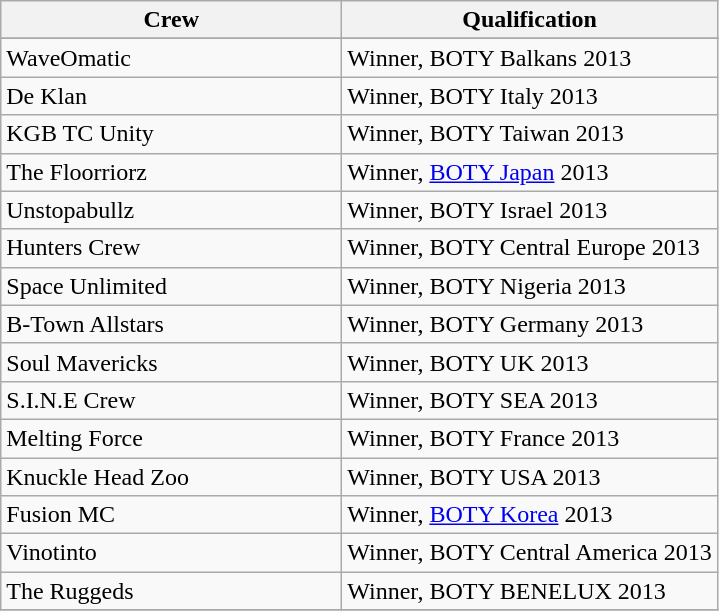<table class="wikitable">
<tr>
<th width="220px">Crew</th>
<th>Qualification</th>
</tr>
<tr>
</tr>
<tr>
<td> WaveOmatic</td>
<td>Winner, BOTY Balkans 2013</td>
</tr>
<tr>
<td> De Klan</td>
<td>Winner, BOTY Italy 2013</td>
</tr>
<tr>
<td> KGB TC Unity</td>
<td>Winner, BOTY Taiwan 2013</td>
</tr>
<tr>
<td> The Floorriorz</td>
<td>Winner, <a href='#'>BOTY Japan</a> 2013</td>
</tr>
<tr>
<td> Unstopabullz</td>
<td>Winner, BOTY Israel 2013</td>
</tr>
<tr>
<td> Hunters Crew</td>
<td>Winner, BOTY Central Europe 2013</td>
</tr>
<tr>
<td> Space Unlimited</td>
<td>Winner, BOTY Nigeria 2013</td>
</tr>
<tr>
<td> B-Town Allstars</td>
<td>Winner, BOTY Germany 2013</td>
</tr>
<tr>
<td> Soul Mavericks</td>
<td>Winner, BOTY UK 2013</td>
</tr>
<tr>
<td> S.I.N.E Crew</td>
<td>Winner, BOTY SEA 2013</td>
</tr>
<tr>
<td> Melting Force</td>
<td>Winner, BOTY France 2013</td>
</tr>
<tr>
<td> Knuckle Head Zoo</td>
<td>Winner, BOTY USA 2013</td>
</tr>
<tr>
<td> Fusion MC</td>
<td>Winner, <a href='#'>BOTY Korea</a> 2013</td>
</tr>
<tr>
<td> Vinotinto</td>
<td>Winner, BOTY Central America 2013</td>
</tr>
<tr>
<td> The Ruggeds</td>
<td>Winner, BOTY BENELUX 2013</td>
</tr>
<tr>
</tr>
</table>
